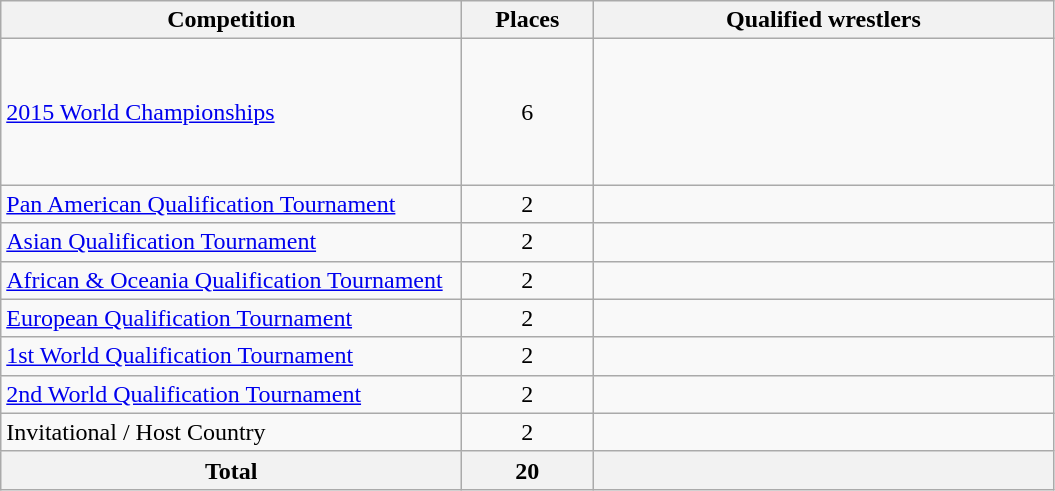<table class = "wikitable">
<tr>
<th width=300>Competition</th>
<th width=80>Places</th>
<th width=300>Qualified wrestlers</th>
</tr>
<tr>
<td><a href='#'>2015 World Championships</a></td>
<td align="center">6</td>
<td><br><br><br><br><br></td>
</tr>
<tr>
<td><a href='#'>Pan American Qualification Tournament</a></td>
<td align="center">2</td>
<td><br></td>
</tr>
<tr>
<td><a href='#'>Asian Qualification Tournament</a></td>
<td align="center">2</td>
<td><br></td>
</tr>
<tr>
<td><a href='#'>African & Oceania Qualification Tournament</a></td>
<td align="center">2</td>
<td><br></td>
</tr>
<tr>
<td><a href='#'>European Qualification Tournament</a></td>
<td align="center">2</td>
<td><br></td>
</tr>
<tr>
<td><a href='#'>1st World Qualification Tournament</a></td>
<td align="center">2</td>
<td><br></td>
</tr>
<tr>
<td><a href='#'>2nd World Qualification Tournament</a></td>
<td align="center">2</td>
<td><br></td>
</tr>
<tr>
<td>Invitational / Host Country</td>
<td align="center">2</td>
<td><br></td>
</tr>
<tr>
<th>Total</th>
<th>20</th>
<th></th>
</tr>
</table>
